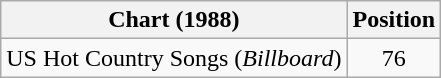<table class="wikitable">
<tr>
<th>Chart (1988)</th>
<th>Position</th>
</tr>
<tr>
<td>US Hot Country Songs (<em>Billboard</em>)</td>
<td align="center">76</td>
</tr>
</table>
